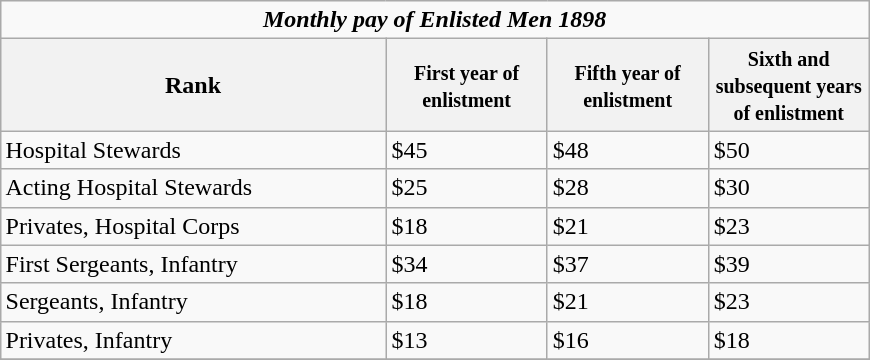<table align=right class="wikitable">
<tr>
<td colspan="5" style="text-align:center;"><strong><em>Monthly pay of Enlisted Men 1898</em></strong> </td>
</tr>
<tr>
<th align="left" width="250">Rank</th>
<th align="left" width="100"><small> First year of enlistment</small></th>
<th align="left" width="100"><small>Fifth year of enlistment</small></th>
<th align="left" width="100"><small>Sixth and subsequent years of enlistment</small></th>
</tr>
<tr>
<td>Hospital Stewards</td>
<td>$45</td>
<td>$48</td>
<td>$50</td>
</tr>
<tr>
<td>Acting Hospital Stewards</td>
<td>$25</td>
<td>$28</td>
<td>$30</td>
</tr>
<tr>
<td>Privates, Hospital Corps</td>
<td>$18</td>
<td>$21</td>
<td>$23</td>
</tr>
<tr>
<td>First Sergeants, Infantry</td>
<td>$34</td>
<td>$37</td>
<td>$39</td>
</tr>
<tr>
<td>Sergeants, Infantry</td>
<td>$18</td>
<td>$21</td>
<td>$23</td>
</tr>
<tr>
<td>Privates, Infantry</td>
<td>$13</td>
<td>$16</td>
<td>$18</td>
</tr>
<tr>
</tr>
</table>
